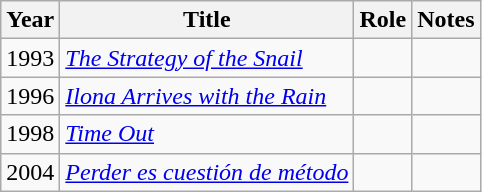<table class="wikitable sortable">
<tr>
<th>Year</th>
<th>Title</th>
<th>Role</th>
<th class="unsortable">Notes</th>
</tr>
<tr>
<td>1993</td>
<td><em><a href='#'>The Strategy of the Snail</a></em></td>
<td></td>
<td></td>
</tr>
<tr>
<td>1996</td>
<td><em><a href='#'>Ilona Arrives with the Rain</a></em></td>
<td></td>
<td></td>
</tr>
<tr>
<td>1998</td>
<td><em><a href='#'>Time Out</a></em></td>
<td></td>
<td></td>
</tr>
<tr>
<td>2004</td>
<td><em><a href='#'>Perder es cuestión de método</a></em></td>
<td></td>
<td></td>
</tr>
</table>
